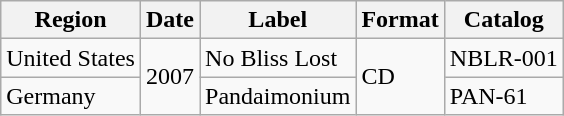<table class="wikitable">
<tr>
<th>Region</th>
<th>Date</th>
<th>Label</th>
<th>Format</th>
<th>Catalog</th>
</tr>
<tr>
<td>United States</td>
<td rowspan="2">2007</td>
<td>No Bliss Lost</td>
<td rowspan="2">CD</td>
<td>NBLR-001</td>
</tr>
<tr>
<td>Germany</td>
<td>Pandaimonium</td>
<td>PAN-61</td>
</tr>
</table>
